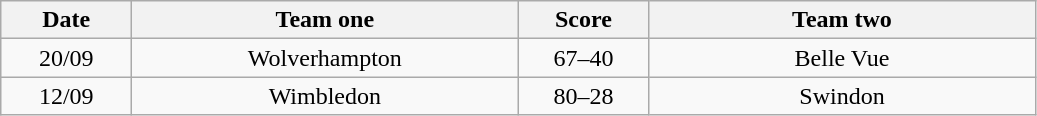<table class="wikitable" style="text-align: center">
<tr>
<th width=80>Date</th>
<th width=250>Team one</th>
<th width=80>Score</th>
<th width=250>Team two</th>
</tr>
<tr>
<td>20/09</td>
<td>Wolverhampton</td>
<td>67–40</td>
<td>Belle Vue</td>
</tr>
<tr>
<td>12/09</td>
<td>Wimbledon</td>
<td>80–28</td>
<td>Swindon</td>
</tr>
</table>
